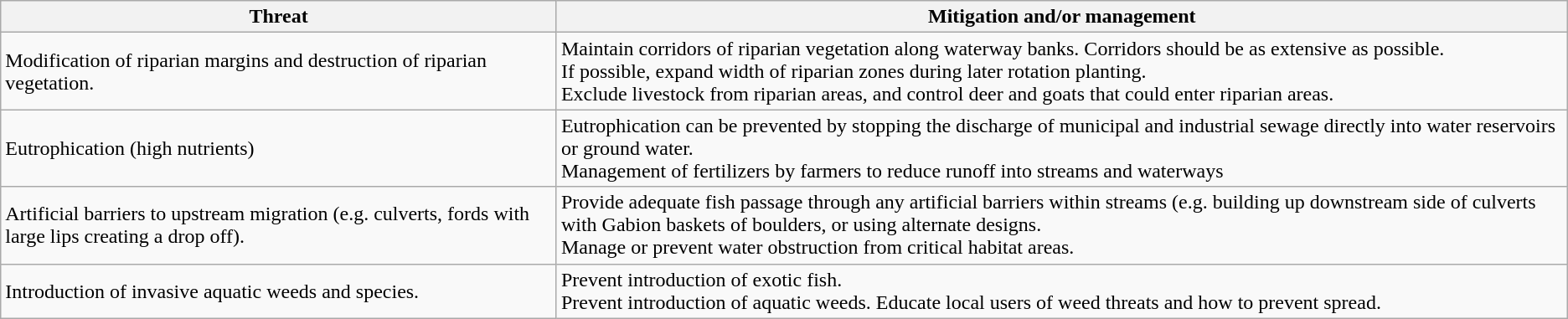<table class="wikitable">
<tr>
<th>Threat</th>
<th>Mitigation and/or management</th>
</tr>
<tr>
<td>Modification of riparian margins and destruction of riparian vegetation.</td>
<td>Maintain corridors of riparian vegetation along waterway banks. Corridors should be as extensive as possible.<br>If possible, expand width of riparian zones during later rotation planting.<br>Exclude livestock from riparian areas, and control deer and goats that could enter riparian areas.</td>
</tr>
<tr>
<td>Eutrophication (high nutrients)</td>
<td>Eutrophication can be prevented by stopping the discharge of municipal and industrial sewage directly into water reservoirs or ground water.<br>Management of fertilizers by farmers to reduce runoff into streams and waterways </td>
</tr>
<tr>
<td>Artificial barriers to upstream migration (e.g. culverts, fords with large lips creating a drop off).</td>
<td>Provide adequate fish passage through any artificial barriers within streams (e.g. building up downstream side of culverts with Gabion baskets of boulders, or using alternate designs.<br>Manage or prevent water obstruction from critical habitat areas.</td>
</tr>
<tr>
<td>Introduction of  invasive aquatic weeds and species.</td>
<td>Prevent introduction of exotic fish.<br>Prevent introduction of aquatic weeds. 
Educate local users of weed threats and how to prevent spread.</td>
</tr>
</table>
